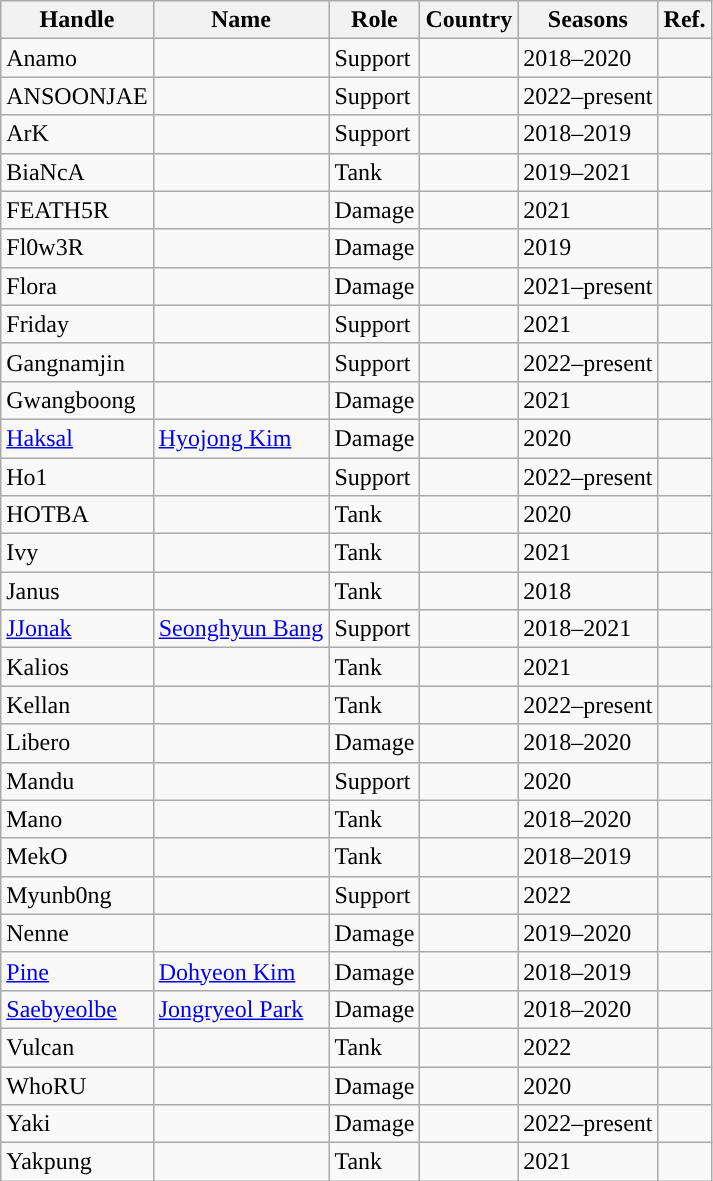<table class="wikitable sortable" style="text-align:left;">
<tr>
<th style="background-color:#">Handle</th>
<th style="background-color:#">Name</th>
<th style="background-color:#">Role</th>
<th style="background-color:#">Country</th>
<th style="background-color:#">Seasons</th>
<th style="background-color:#">Ref.</th>
</tr>
<tr>
<td>Anamo</td>
<td></td>
<td>Support</td>
<td></td>
<td>2018–2020</td>
<td></td>
</tr>
<tr>
<td>ANSOONJAE</td>
<td></td>
<td>Support</td>
<td></td>
<td>2022–present</td>
<td></td>
</tr>
<tr>
<td>ArK</td>
<td></td>
<td>Support</td>
<td></td>
<td>2018–2019</td>
<td></td>
</tr>
<tr>
<td>BiaNcA</td>
<td></td>
<td>Tank</td>
<td></td>
<td>2019–2021</td>
<td></td>
</tr>
<tr>
<td>FEATH5R</td>
<td></td>
<td>Damage</td>
<td></td>
<td>2021</td>
<td></td>
</tr>
<tr>
<td>Fl0w3R</td>
<td></td>
<td>Damage</td>
<td></td>
<td>2019</td>
<td></td>
</tr>
<tr>
<td>Flora</td>
<td></td>
<td>Damage</td>
<td></td>
<td>2021–present</td>
<td></td>
</tr>
<tr>
<td>Friday</td>
<td></td>
<td>Support</td>
<td></td>
<td>2021</td>
<td></td>
</tr>
<tr>
<td>Gangnamjin</td>
<td></td>
<td>Support</td>
<td></td>
<td>2022–present</td>
<td></td>
</tr>
<tr>
<td>Gwangboong</td>
<td></td>
<td>Damage</td>
<td></td>
<td>2021</td>
<td></td>
</tr>
<tr>
<td><a href='#'>Haksal</a></td>
<td><a href='#'>Hyojong Kim</a></td>
<td>Damage</td>
<td></td>
<td>2020</td>
<td></td>
</tr>
<tr>
<td>Ho1</td>
<td></td>
<td>Support</td>
<td></td>
<td>2022–present</td>
<td></td>
</tr>
<tr>
<td>HOTBA</td>
<td></td>
<td>Tank</td>
<td></td>
<td>2020</td>
<td></td>
</tr>
<tr>
<td>Ivy</td>
<td></td>
<td>Tank</td>
<td></td>
<td>2021</td>
<td></td>
</tr>
<tr>
<td>Janus</td>
<td></td>
<td>Tank</td>
<td></td>
<td>2018</td>
<td></td>
</tr>
<tr>
<td><a href='#'>JJonak</a></td>
<td><a href='#'>Seonghyun Bang</a></td>
<td>Support</td>
<td></td>
<td>2018–2021</td>
<td></td>
</tr>
<tr>
<td>Kalios</td>
<td></td>
<td>Tank</td>
<td></td>
<td>2021</td>
<td></td>
</tr>
<tr>
<td>Kellan</td>
<td></td>
<td>Tank</td>
<td></td>
<td>2022–present</td>
<td></td>
</tr>
<tr>
<td>Libero</td>
<td></td>
<td>Damage</td>
<td></td>
<td>2018–2020</td>
<td></td>
</tr>
<tr>
<td>Mandu</td>
<td></td>
<td>Support</td>
<td></td>
<td>2020</td>
<td></td>
</tr>
<tr>
<td>Mano</td>
<td></td>
<td>Tank</td>
<td></td>
<td>2018–2020</td>
<td></td>
</tr>
<tr>
<td>MekO</td>
<td></td>
<td>Tank</td>
<td></td>
<td>2018–2019</td>
<td></td>
</tr>
<tr>
<td>Myunb0ng</td>
<td></td>
<td>Support</td>
<td></td>
<td>2022</td>
<td></td>
</tr>
<tr>
<td>Nenne</td>
<td></td>
<td>Damage</td>
<td></td>
<td>2019–2020</td>
<td></td>
</tr>
<tr>
<td><a href='#'>Pine</a></td>
<td><a href='#'>Dohyeon Kim</a></td>
<td>Damage</td>
<td></td>
<td>2018–2019</td>
<td></td>
</tr>
<tr>
<td><a href='#'>Saebyeolbe</a></td>
<td><a href='#'>Jongryeol Park</a></td>
<td>Damage</td>
<td></td>
<td>2018–2020</td>
<td></td>
</tr>
<tr>
<td>Vulcan</td>
<td></td>
<td>Tank</td>
<td></td>
<td>2022</td>
<td></td>
</tr>
<tr>
<td>WhoRU</td>
<td></td>
<td>Damage</td>
<td></td>
<td>2020</td>
<td></td>
</tr>
<tr>
<td>Yaki</td>
<td></td>
<td>Damage</td>
<td></td>
<td>2022–present</td>
<td></td>
</tr>
<tr>
<td>Yakpung</td>
<td></td>
<td>Tank</td>
<td></td>
<td>2021</td>
<td></td>
</tr>
</table>
